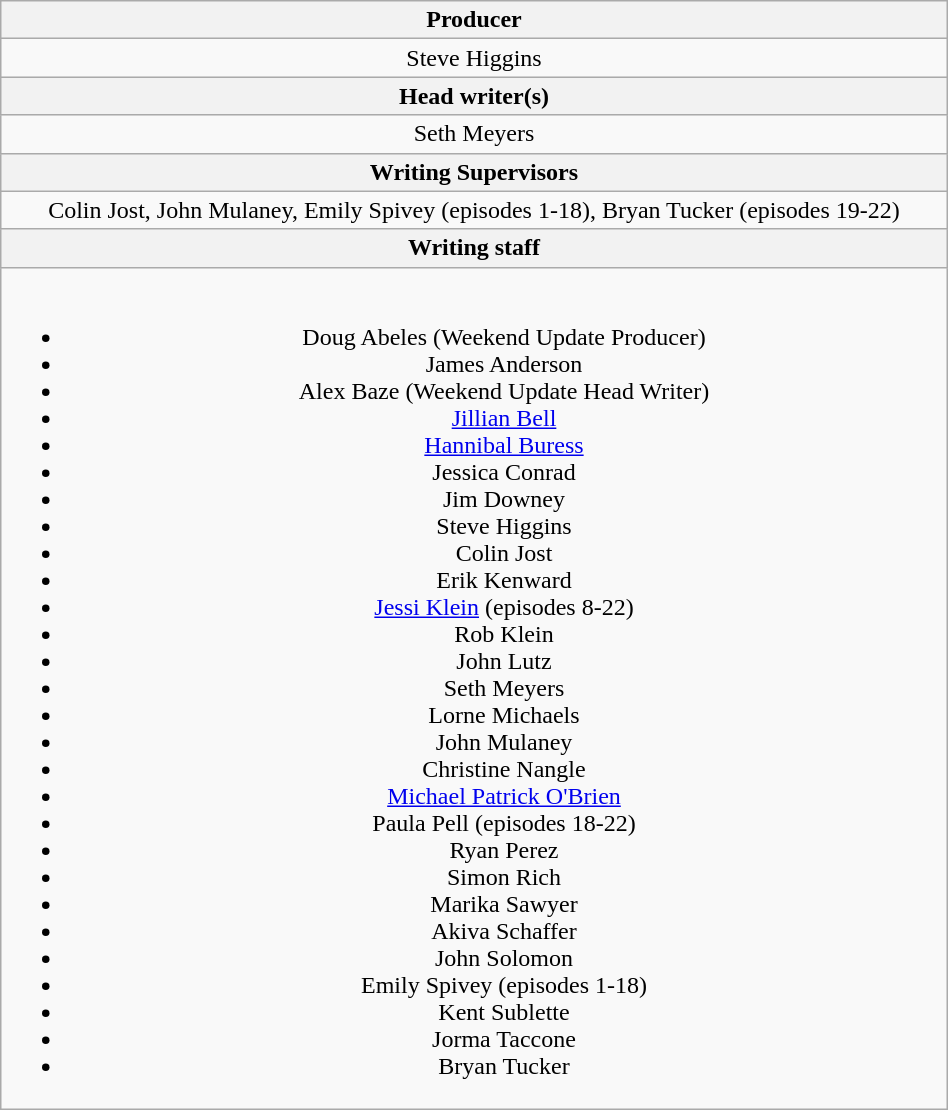<table class="wikitable plainrowheaders"  style="text-align:center; width:50%;">
<tr>
<th><strong>Producer</strong></th>
</tr>
<tr>
<td>Steve Higgins</td>
</tr>
<tr>
<th><strong>Head writer(s)</strong></th>
</tr>
<tr>
<td>Seth Meyers</td>
</tr>
<tr>
<th><strong>Writing Supervisors</strong></th>
</tr>
<tr>
<td>Colin Jost, John Mulaney, Emily Spivey (episodes 1-18), Bryan Tucker (episodes 19-22)</td>
</tr>
<tr>
<th><strong>Writing staff</strong></th>
</tr>
<tr>
<td><br><ul><li>Doug Abeles (Weekend Update Producer)</li><li>James Anderson</li><li>Alex Baze (Weekend Update Head Writer)</li><li><a href='#'>Jillian Bell</a></li><li><a href='#'>Hannibal Buress</a></li><li>Jessica Conrad</li><li>Jim Downey</li><li>Steve Higgins</li><li>Colin Jost</li><li>Erik Kenward</li><li><a href='#'>Jessi Klein</a> (episodes 8-22)</li><li>Rob Klein</li><li>John Lutz</li><li>Seth Meyers</li><li>Lorne Michaels</li><li>John Mulaney</li><li>Christine Nangle</li><li><a href='#'>Michael Patrick O'Brien</a></li><li>Paula Pell (episodes 18-22)</li><li>Ryan Perez</li><li>Simon Rich</li><li>Marika Sawyer</li><li>Akiva Schaffer</li><li>John Solomon</li><li>Emily Spivey (episodes 1-18)</li><li>Kent Sublette</li><li>Jorma Taccone</li><li>Bryan Tucker</li></ul></td>
</tr>
</table>
